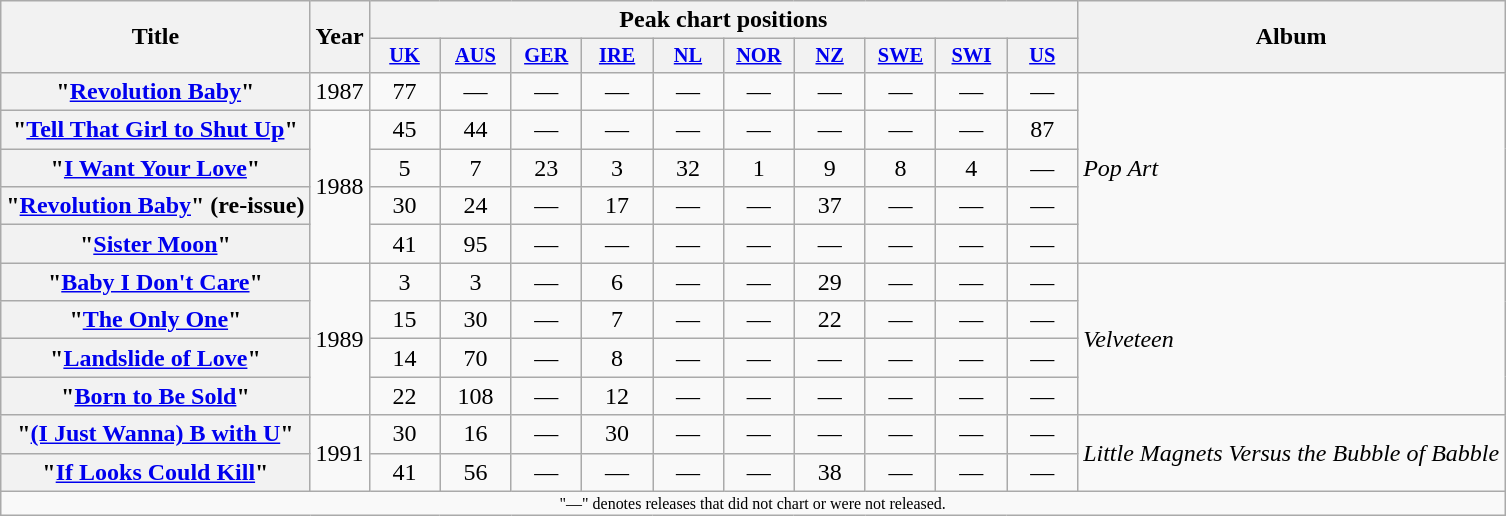<table class="wikitable plainrowheaders">
<tr>
<th scope="col" rowspan="2">Title</th>
<th scope="col" rowspan="2">Year</th>
<th colspan="10">Peak chart positions</th>
<th scope="col" rowspan="2">Album</th>
</tr>
<tr>
<th style="width: 3em; font-size: 85%"><a href='#'>UK</a><br></th>
<th style="width: 3em; font-size: 85%"><a href='#'>AUS</a><br></th>
<th style="width: 3em; font-size: 85%"><a href='#'>GER</a><br></th>
<th style="width: 3em; font-size: 85%"><a href='#'>IRE</a><br></th>
<th style="width: 3em; font-size: 85%"><a href='#'>NL</a><br></th>
<th style="width: 3em; font-size: 85%"><a href='#'>NOR</a><br></th>
<th style="width: 3em; font-size: 85%"><a href='#'>NZ</a><br></th>
<th style="width: 3em; font-size: 85%"><a href='#'>SWE</a><br></th>
<th style="width: 3em; font-size: 85%"><a href='#'>SWI</a><br></th>
<th style="width: 3em; font-size: 85%"><a href='#'>US</a><br></th>
</tr>
<tr>
<th scope="row">"<a href='#'>Revolution Baby</a>"</th>
<td>1987</td>
<td style="text-align: center">77</td>
<td style="text-align: center">—</td>
<td style="text-align: center">—</td>
<td style="text-align: center">—</td>
<td style="text-align: center">—</td>
<td style="text-align: center">—</td>
<td style="text-align: center">—</td>
<td style="text-align: center">—</td>
<td style="text-align: center">—</td>
<td style="text-align: center">—</td>
<td rowspan="5"><em>Pop Art</em></td>
</tr>
<tr>
<th scope="row">"<a href='#'>Tell That Girl to Shut Up</a>"</th>
<td rowspan="4">1988</td>
<td style="text-align: center">45</td>
<td style="text-align: center">44</td>
<td style="text-align: center">—</td>
<td style="text-align: center">—</td>
<td style="text-align: center">—</td>
<td style="text-align: center">—</td>
<td style="text-align: center">—</td>
<td style="text-align: center">—</td>
<td style="text-align: center">—</td>
<td style="text-align: center">87</td>
</tr>
<tr>
<th scope="row">"<a href='#'>I Want Your Love</a>"</th>
<td style="text-align: center">5</td>
<td style="text-align: center">7</td>
<td style="text-align: center">23</td>
<td style="text-align: center">3</td>
<td style="text-align: center">32</td>
<td style="text-align: center">1</td>
<td style="text-align: center">9</td>
<td style="text-align: center">8</td>
<td style="text-align: center">4</td>
<td style="text-align: center">—</td>
</tr>
<tr>
<th scope="row">"<a href='#'>Revolution Baby</a>" (re-issue)</th>
<td style="text-align: center">30</td>
<td style="text-align: center">24</td>
<td style="text-align: center">—</td>
<td style="text-align: center">17</td>
<td style="text-align: center">—</td>
<td style="text-align: center">—</td>
<td style="text-align: center">37</td>
<td style="text-align: center">—</td>
<td style="text-align: center">—</td>
<td style="text-align: center">—</td>
</tr>
<tr>
<th scope="row">"<a href='#'>Sister Moon</a>"</th>
<td style="text-align: center">41</td>
<td style="text-align: center">95</td>
<td style="text-align: center">—</td>
<td style="text-align: center">—</td>
<td style="text-align: center">—</td>
<td style="text-align: center">—</td>
<td style="text-align: center">—</td>
<td style="text-align: center">—</td>
<td style="text-align: center">—</td>
<td style="text-align: center">—</td>
</tr>
<tr>
<th scope="row">"<a href='#'>Baby I Don't Care</a>"</th>
<td rowspan="4">1989</td>
<td style="text-align: center">3</td>
<td style="text-align: center">3</td>
<td style="text-align: center">—</td>
<td style="text-align: center">6</td>
<td style="text-align: center">—</td>
<td style="text-align: center">—</td>
<td style="text-align: center">29</td>
<td style="text-align: center">—</td>
<td style="text-align: center">—</td>
<td style="text-align: center">—</td>
<td rowspan=4><em>Velveteen</em></td>
</tr>
<tr>
<th scope="row">"<a href='#'>The Only One</a>"</th>
<td style="text-align: center">15</td>
<td style="text-align: center">30</td>
<td style="text-align: center">—</td>
<td style="text-align: center">7</td>
<td style="text-align: center">—</td>
<td style="text-align: center">—</td>
<td style="text-align: center">22</td>
<td style="text-align: center">—</td>
<td style="text-align: center">—</td>
<td style="text-align: center">—</td>
</tr>
<tr>
<th scope="row">"<a href='#'>Landslide of Love</a>"</th>
<td style="text-align: center">14</td>
<td style="text-align: center">70</td>
<td style="text-align: center">—</td>
<td style="text-align: center">8</td>
<td style="text-align: center">—</td>
<td style="text-align: center">—</td>
<td style="text-align: center">—</td>
<td style="text-align: center">—</td>
<td style="text-align: center">—</td>
<td style="text-align: center">—</td>
</tr>
<tr>
<th scope="row">"<a href='#'>Born to Be Sold</a>"</th>
<td style="text-align: center">22</td>
<td style="text-align: center">108</td>
<td style="text-align: center">—</td>
<td style="text-align: center">12</td>
<td style="text-align: center">—</td>
<td style="text-align: center">—</td>
<td style="text-align: center">—</td>
<td style="text-align: center">—</td>
<td style="text-align: center">—</td>
<td style="text-align: center">—</td>
</tr>
<tr>
<th scope="row">"<a href='#'>(I Just Wanna) B with U</a>"</th>
<td rowspan="2">1991</td>
<td style="text-align: center">30</td>
<td style="text-align: center">16</td>
<td style="text-align: center">—</td>
<td style="text-align: center">30</td>
<td style="text-align: center">—</td>
<td style="text-align: center">—</td>
<td style="text-align: center">—</td>
<td style="text-align: center">—</td>
<td style="text-align: center">—</td>
<td style="text-align: center">—</td>
<td rowspan=2><em>Little Magnets Versus the Bubble of Babble</em></td>
</tr>
<tr>
<th scope="row">"<a href='#'>If Looks Could Kill</a>"</th>
<td style="text-align: center">41</td>
<td style="text-align: center">56</td>
<td style="text-align: center">—</td>
<td style="text-align: center">—</td>
<td style="text-align: center">—</td>
<td style="text-align: center">—</td>
<td style="text-align: center">38</td>
<td style="text-align: center">—</td>
<td style="text-align: center">—</td>
<td style="text-align: center">—</td>
</tr>
<tr>
<td colspan="13" style="text-align:center; font-size:8pt;">"—" denotes releases that did not chart or were not released.</td>
</tr>
</table>
